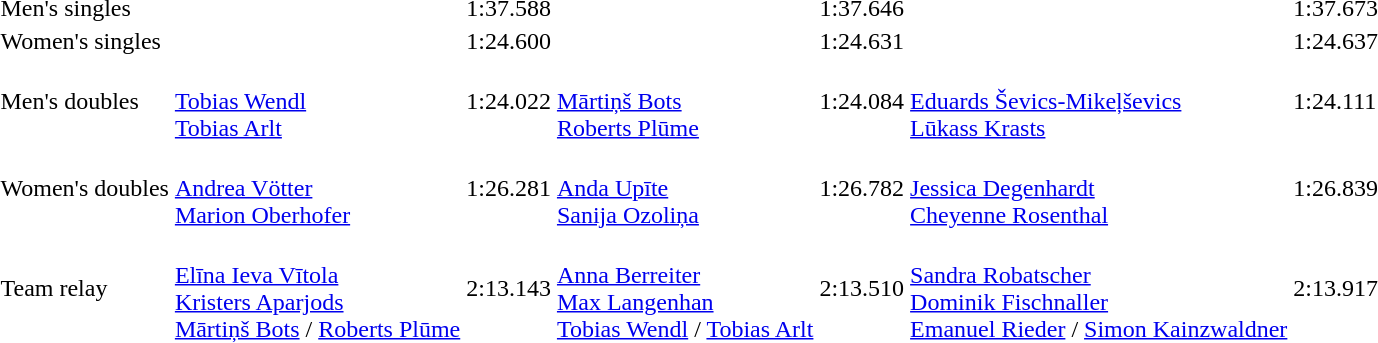<table>
<tr>
<td>Men's singles<br></td>
<td></td>
<td>1:37.588</td>
<td></td>
<td>1:37.646</td>
<td></td>
<td>1:37.673</td>
</tr>
<tr>
<td>Women's singles<br></td>
<td></td>
<td>1:24.600</td>
<td></td>
<td>1:24.631</td>
<td></td>
<td>1:24.637</td>
</tr>
<tr>
<td>Men's doubles<br></td>
<td><br><a href='#'>Tobias Wendl</a><br><a href='#'>Tobias Arlt</a></td>
<td>1:24.022</td>
<td><br><a href='#'>Mārtiņš Bots</a><br><a href='#'>Roberts Plūme</a></td>
<td>1:24.084</td>
<td><br><a href='#'>Eduards Ševics-Mikeļševics</a><br><a href='#'>Lūkass Krasts</a></td>
<td>1:24.111</td>
</tr>
<tr>
<td>Women's doubles<br></td>
<td><br><a href='#'>Andrea Vötter</a><br><a href='#'>Marion Oberhofer</a></td>
<td>1:26.281</td>
<td><br><a href='#'>Anda Upīte</a><br><a href='#'>Sanija Ozoliņa</a></td>
<td>1:26.782</td>
<td><br><a href='#'>Jessica Degenhardt</a><br><a href='#'>Cheyenne Rosenthal</a></td>
<td>1:26.839</td>
</tr>
<tr>
<td>Team relay<br></td>
<td><br><a href='#'>Elīna Ieva Vītola</a><br><a href='#'>Kristers Aparjods</a><br><a href='#'>Mārtiņš Bots</a> / <a href='#'>Roberts Plūme</a></td>
<td>2:13.143</td>
<td><br><a href='#'>Anna Berreiter</a><br><a href='#'>Max Langenhan</a><br><a href='#'>Tobias Wendl</a> / <a href='#'>Tobias Arlt</a></td>
<td>2:13.510</td>
<td><br><a href='#'>Sandra Robatscher</a><br><a href='#'>Dominik Fischnaller</a><br><a href='#'>Emanuel Rieder</a> / <a href='#'>Simon Kainzwaldner</a></td>
<td>2:13.917</td>
</tr>
</table>
